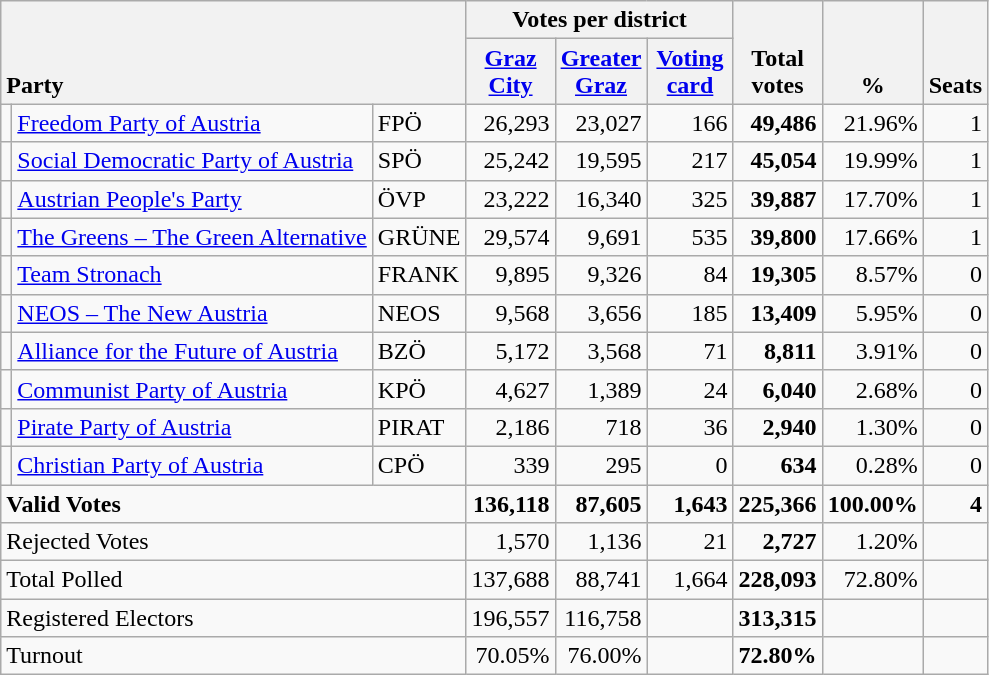<table class="wikitable" border="1" style="text-align:right;">
<tr>
<th style="text-align:left;" valign=bottom rowspan=2 colspan=3>Party</th>
<th colspan=3>Votes per district</th>
<th align=center valign=bottom rowspan=2 width="50">Total<br>votes</th>
<th align=center valign=bottom rowspan=2 width="50">%</th>
<th align=center valign=bottom rowspan=2>Seats</th>
</tr>
<tr>
<th align=center valign=bottom width="50"><a href='#'>Graz<br>City</a></th>
<th align=center valign=bottom width="50"><a href='#'>Greater<br>Graz</a></th>
<th align=center valign=bottom width="50"><a href='#'>Voting<br>card</a></th>
</tr>
<tr>
<td></td>
<td align=left><a href='#'>Freedom Party of Austria</a></td>
<td align=left>FPÖ</td>
<td>26,293</td>
<td>23,027</td>
<td>166</td>
<td><strong>49,486</strong></td>
<td>21.96%</td>
<td>1</td>
</tr>
<tr>
<td></td>
<td align=left><a href='#'>Social Democratic Party of Austria</a></td>
<td align=left>SPÖ</td>
<td>25,242</td>
<td>19,595</td>
<td>217</td>
<td><strong>45,054</strong></td>
<td>19.99%</td>
<td>1</td>
</tr>
<tr>
<td></td>
<td align=left><a href='#'>Austrian People's Party</a></td>
<td align=left>ÖVP</td>
<td>23,222</td>
<td>16,340</td>
<td>325</td>
<td><strong>39,887</strong></td>
<td>17.70%</td>
<td>1</td>
</tr>
<tr>
<td></td>
<td align=left style="white-space: nowrap;"><a href='#'>The Greens – The Green Alternative</a></td>
<td align=left>GRÜNE</td>
<td>29,574</td>
<td>9,691</td>
<td>535</td>
<td><strong>39,800</strong></td>
<td>17.66%</td>
<td>1</td>
</tr>
<tr>
<td></td>
<td align=left><a href='#'>Team Stronach</a></td>
<td align=left>FRANK</td>
<td>9,895</td>
<td>9,326</td>
<td>84</td>
<td><strong>19,305</strong></td>
<td>8.57%</td>
<td>0</td>
</tr>
<tr>
<td></td>
<td align=left><a href='#'>NEOS – The New Austria</a></td>
<td align=left>NEOS</td>
<td>9,568</td>
<td>3,656</td>
<td>185</td>
<td><strong>13,409</strong></td>
<td>5.95%</td>
<td>0</td>
</tr>
<tr>
<td></td>
<td align=left><a href='#'>Alliance for the Future of Austria</a></td>
<td align=left>BZÖ</td>
<td>5,172</td>
<td>3,568</td>
<td>71</td>
<td><strong>8,811</strong></td>
<td>3.91%</td>
<td>0</td>
</tr>
<tr>
<td></td>
<td align=left><a href='#'>Communist Party of Austria</a></td>
<td align=left>KPÖ</td>
<td>4,627</td>
<td>1,389</td>
<td>24</td>
<td><strong>6,040</strong></td>
<td>2.68%</td>
<td>0</td>
</tr>
<tr>
<td></td>
<td align=left><a href='#'>Pirate Party of Austria</a></td>
<td align=left>PIRAT</td>
<td>2,186</td>
<td>718</td>
<td>36</td>
<td><strong>2,940</strong></td>
<td>1.30%</td>
<td>0</td>
</tr>
<tr>
<td></td>
<td align=left><a href='#'>Christian Party of Austria</a></td>
<td align=left>CPÖ</td>
<td>339</td>
<td>295</td>
<td>0</td>
<td><strong>634</strong></td>
<td>0.28%</td>
<td>0</td>
</tr>
<tr style="font-weight:bold">
<td align=left colspan=3>Valid Votes</td>
<td>136,118</td>
<td>87,605</td>
<td>1,643</td>
<td>225,366</td>
<td>100.00%</td>
<td>4</td>
</tr>
<tr>
<td align=left colspan=3>Rejected Votes</td>
<td>1,570</td>
<td>1,136</td>
<td>21</td>
<td><strong>2,727</strong></td>
<td>1.20%</td>
<td></td>
</tr>
<tr>
<td align=left colspan=3>Total Polled</td>
<td>137,688</td>
<td>88,741</td>
<td>1,664</td>
<td><strong>228,093</strong></td>
<td>72.80%</td>
<td></td>
</tr>
<tr>
<td align=left colspan=3>Registered Electors</td>
<td>196,557</td>
<td>116,758</td>
<td></td>
<td><strong>313,315</strong></td>
<td></td>
<td></td>
</tr>
<tr>
<td align=left colspan=3>Turnout</td>
<td>70.05%</td>
<td>76.00%</td>
<td></td>
<td><strong>72.80%</strong></td>
<td></td>
<td></td>
</tr>
</table>
